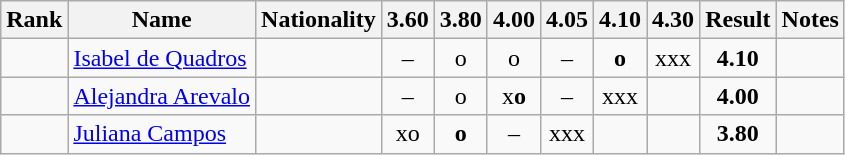<table class="wikitable sortable" style="text-align:center">
<tr>
<th>Rank</th>
<th>Name</th>
<th>Nationality</th>
<th>3.60</th>
<th>3.80</th>
<th>4.00</th>
<th>4.05</th>
<th>4.10</th>
<th>4.30</th>
<th>Result</th>
<th>Notes</th>
</tr>
<tr>
<td></td>
<td align=left><a href='#'>Isabel de Quadros</a></td>
<td align=left></td>
<td>–</td>
<td>o</td>
<td>o</td>
<td>–</td>
<td><strong>o</strong></td>
<td>xxx</td>
<td><strong>4.10</strong></td>
<td></td>
</tr>
<tr>
<td></td>
<td align=left><a href='#'>Alejandra Arevalo</a></td>
<td align=left></td>
<td>–</td>
<td>o</td>
<td>x<strong>o</strong></td>
<td>–</td>
<td>xxx</td>
<td></td>
<td><strong>4.00</strong></td>
<td></td>
</tr>
<tr>
<td></td>
<td align=left><a href='#'>Juliana Campos</a></td>
<td align=left></td>
<td>xo</td>
<td><strong>o</strong></td>
<td>–</td>
<td>xxx</td>
<td></td>
<td></td>
<td><strong>3.80</strong></td>
<td></td>
</tr>
</table>
